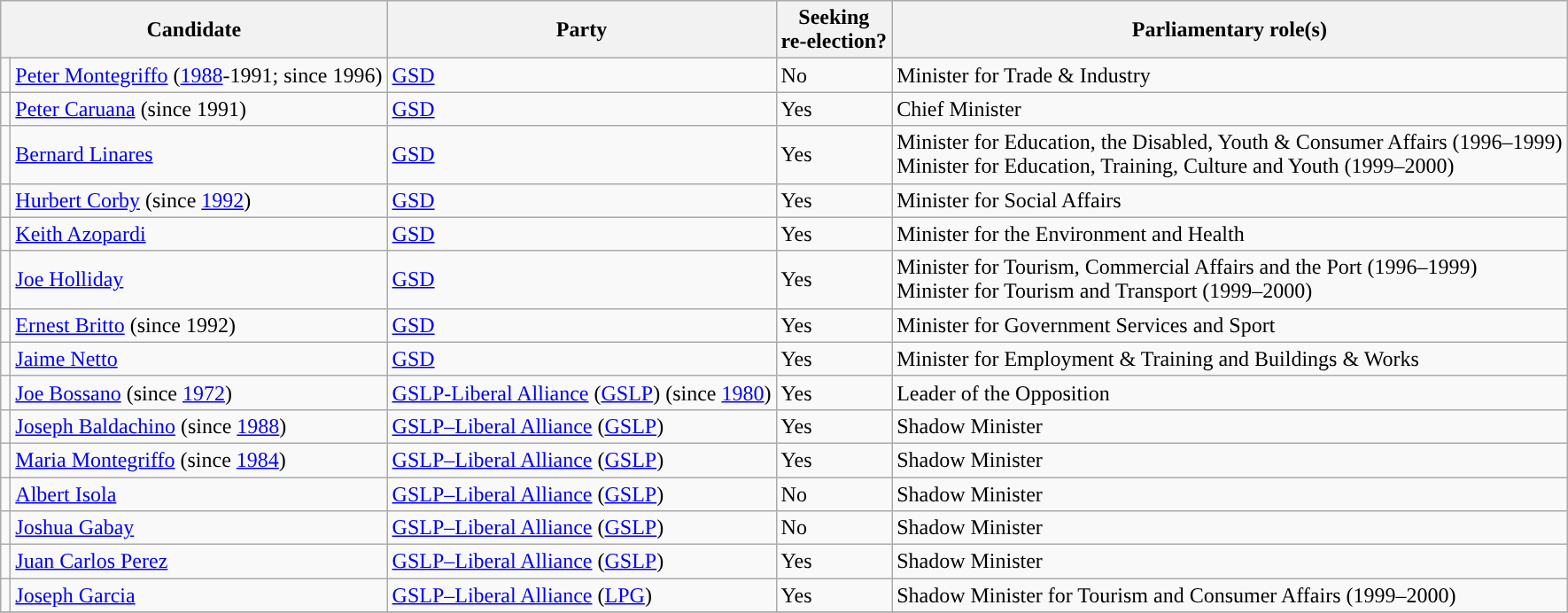<table class=wikitable>
<tr>
<th colspan=2>Candidate</th>
<th>Party</th>
<th>Seeking<br>re-election?</th>
<th>Parliamentary role(s)</th>
</tr>
<tr>
<td style="background-color: "></td>
<td><a href='#'>Peter Montegriffo</a> (<a href='#'>1988</a>-1991; since 1996)</td>
<td><a href='#'>GSD</a></td>
<td>No</td>
<td>Minister for Trade & Industry</td>
</tr>
<tr>
<td style="background-color: "></td>
<td><a href='#'>Peter Caruana</a> (since 1991)</td>
<td><a href='#'>GSD</a></td>
<td>Yes</td>
<td>Chief Minister</td>
</tr>
<tr>
<td style="background-color: "></td>
<td><a href='#'>Bernard Linares</a></td>
<td><a href='#'>GSD</a></td>
<td>Yes</td>
<td>Minister for Education, the Disabled, Youth & Consumer Affairs (1996–1999)<br>Minister for Education, Training, Culture and Youth (1999–2000)</td>
</tr>
<tr>
<td style="background-color: "></td>
<td><a href='#'>Hurbert Corby</a> (since <a href='#'>1992</a>)</td>
<td><a href='#'>GSD</a></td>
<td>Yes</td>
<td>Minister for Social Affairs</td>
</tr>
<tr>
<td style="background-color: "></td>
<td><a href='#'>Keith Azopardi</a></td>
<td><a href='#'>GSD</a></td>
<td>Yes</td>
<td>Minister for the Environment and Health</td>
</tr>
<tr>
<td style="background-color: "></td>
<td><a href='#'>Joe Holliday</a></td>
<td><a href='#'>GSD</a></td>
<td>Yes</td>
<td>Minister for Tourism, Commercial Affairs and the Port (1996–1999)<br>Minister for Tourism and Transport (1999–2000)</td>
</tr>
<tr>
<td style="background-color: "></td>
<td><a href='#'>Ernest Britto</a> (since 1992)</td>
<td><a href='#'>GSD</a></td>
<td>Yes</td>
<td>Minister for Government Services and Sport</td>
</tr>
<tr>
<td style="background-color: "></td>
<td><a href='#'>Jaime Netto</a></td>
<td><a href='#'>GSD</a></td>
<td>Yes</td>
<td>Minister for Employment & Training and Buildings & Works</td>
</tr>
<tr>
<td style="background-color: "></td>
<td><a href='#'>Joe Bossano</a> (since <a href='#'>1972</a>)</td>
<td><a href='#'>GSLP-Liberal Alliance</a> (<a href='#'>GSLP</a>) (since <a href='#'>1980</a>)</td>
<td>Yes</td>
<td>Leader of the Opposition</td>
</tr>
<tr>
<td style="background-color: "></td>
<td><a href='#'>Joseph Baldachino</a> (since <a href='#'>1988</a>)</td>
<td><a href='#'>GSLP–Liberal Alliance</a> (<a href='#'>GSLP</a>)</td>
<td>Yes</td>
<td>Shadow Minister</td>
</tr>
<tr>
<td style="background-color: "></td>
<td><a href='#'>Maria Montegriffo</a> (since <a href='#'>1984</a>)</td>
<td><a href='#'>GSLP–Liberal Alliance</a> (<a href='#'>GSLP</a>)</td>
<td>Yes</td>
<td>Shadow Minister</td>
</tr>
<tr>
<td style="background-color: "></td>
<td><a href='#'>Albert Isola</a></td>
<td><a href='#'>GSLP–Liberal Alliance</a> (<a href='#'>GSLP</a>)</td>
<td>No</td>
<td>Shadow Minister</td>
</tr>
<tr>
<td style="background-color: "></td>
<td><a href='#'>Joshua Gabay</a></td>
<td><a href='#'>GSLP–Liberal Alliance</a> (<a href='#'>GSLP</a>)</td>
<td>No</td>
<td>Shadow Minister</td>
</tr>
<tr>
<td style="background-color: "></td>
<td><a href='#'>Juan Carlos Perez</a></td>
<td><a href='#'>GSLP–Liberal Alliance</a> (<a href='#'>GSLP</a>)</td>
<td>Yes</td>
<td>Shadow Minister</td>
</tr>
<tr>
<td style="background-color: "></td>
<td><a href='#'>Joseph Garcia</a></td>
<td><a href='#'>GSLP–Liberal Alliance</a> (<a href='#'>LPG</a>)</td>
<td>Yes</td>
<td>Shadow Minister for Tourism and Consumer Affairs (1999–2000)</td>
</tr>
<tr>
</tr>
</table>
